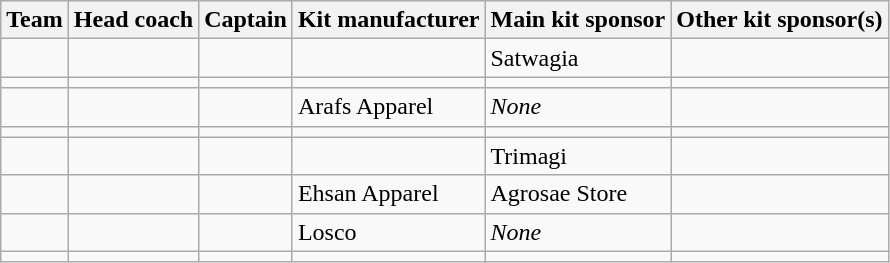<table class="wikitable">
<tr>
<th>Team</th>
<th>Head coach</th>
<th>Captain</th>
<th class="nowrap">Kit manufacturer</th>
<th>Main kit sponsor</th>
<th>Other kit sponsor(s)</th>
</tr>
<tr>
<td></td>
<td></td>
<td></td>
<td></td>
<td>Satwagia</td>
<td></td>
</tr>
<tr>
<td></td>
<td></td>
<td></td>
<td></td>
<td></td>
<td></td>
</tr>
<tr>
<td></td>
<td></td>
<td></td>
<td> Arafs Apparel</td>
<td><em>None</em></td>
<td></td>
</tr>
<tr>
<td></td>
<td></td>
<td></td>
<td></td>
<td></td>
<td></td>
</tr>
<tr>
<td></td>
<td></td>
<td></td>
<td></td>
<td>Trimagi</td>
<td></td>
</tr>
<tr>
<td></td>
<td></td>
<td></td>
<td> Ehsan Apparel</td>
<td>Agrosae Store</td>
<td></td>
</tr>
<tr>
<td></td>
<td></td>
<td></td>
<td> Losco</td>
<td><em>None</em></td>
<td></td>
</tr>
<tr>
<td></td>
<td></td>
<td></td>
<td></td>
<td></td>
<td></td>
</tr>
</table>
